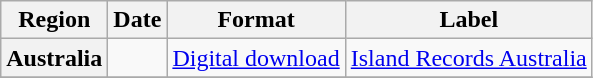<table class="wikitable plainrowheaders">
<tr>
<th scope="col">Region</th>
<th scope="col">Date</th>
<th scope="col">Format</th>
<th scope="col">Label</th>
</tr>
<tr>
<th scope="row">Australia</th>
<td scope="row"></td>
<td scope="row"><a href='#'>Digital download</a></td>
<td scope="row"><a href='#'>Island Records Australia</a></td>
</tr>
<tr>
</tr>
</table>
